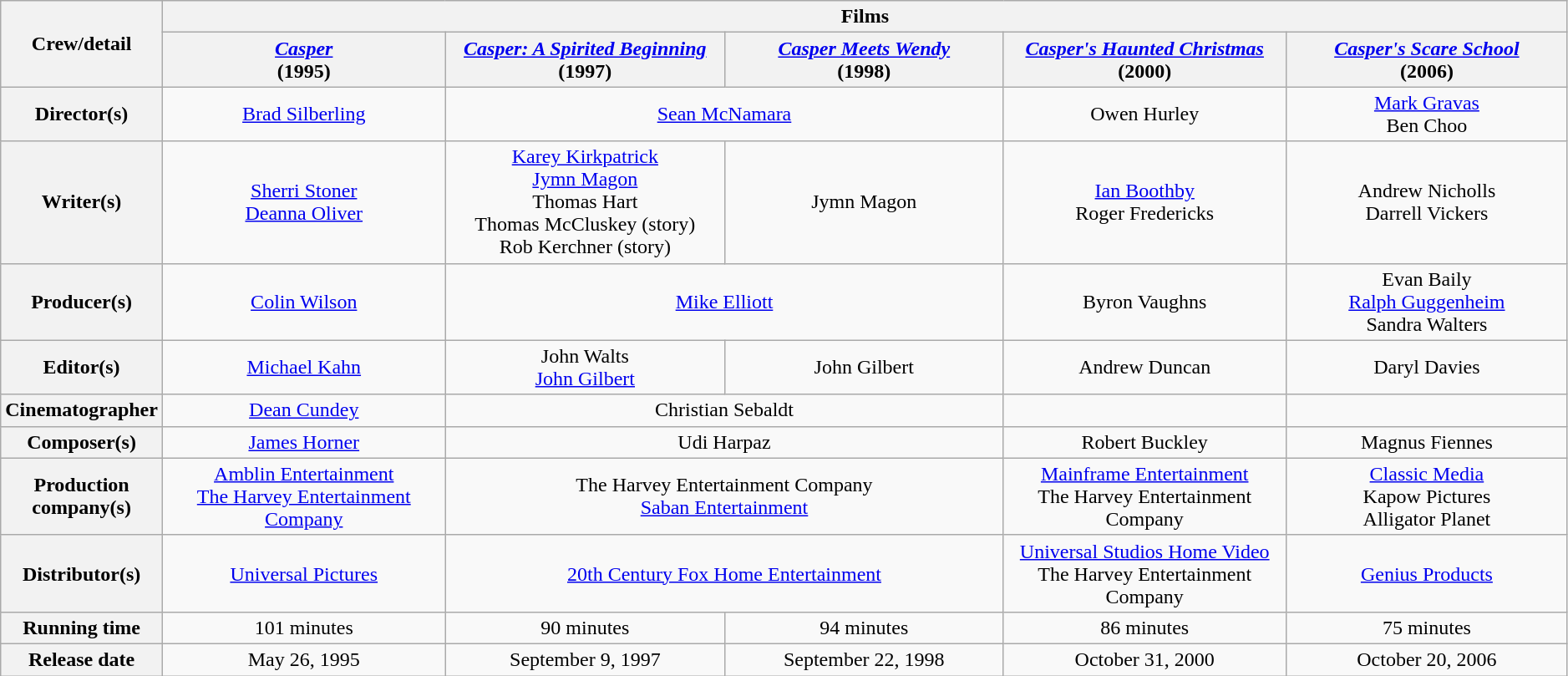<table class="wikitable" style="text-align:center; width:99%">
<tr>
<th rowspan=2>Crew/detail</th>
<th colspan=5>Films</th>
</tr>
<tr>
<th style=width:20%;><em><a href='#'>Casper</a></em><br>(1995)</th>
<th style=width:20%;><em><a href='#'>Casper: A Spirited Beginning</a></em><br>(1997)</th>
<th style=width:20%;><em><a href='#'>Casper Meets Wendy</a></em><br>(1998)</th>
<th style=width:20%;><em><a href='#'>Casper's Haunted Christmas</a></em><br>(2000)</th>
<th style=width:20%;><em><a href='#'>Casper's Scare School</a></em><br>(2006)</th>
</tr>
<tr>
<th>Director(s)</th>
<td><a href='#'>Brad Silberling</a></td>
<td colspan="2"><a href='#'>Sean McNamara</a></td>
<td>Owen Hurley</td>
<td><a href='#'>Mark Gravas</a><br>Ben Choo</td>
</tr>
<tr>
<th>Writer(s)</th>
<td><a href='#'>Sherri Stoner</a><br><a href='#'>Deanna Oliver</a></td>
<td><a href='#'>Karey Kirkpatrick</a><br><a href='#'>Jymn Magon</a><br>Thomas Hart<br>Thomas McCluskey (story)<br>Rob Kerchner (story)</td>
<td>Jymn Magon</td>
<td><a href='#'>Ian Boothby</a><br>Roger Fredericks</td>
<td>Andrew Nicholls<br>Darrell Vickers</td>
</tr>
<tr>
<th>Producer(s)</th>
<td><a href='#'>Colin Wilson</a></td>
<td colspan="2"><a href='#'>Mike Elliott</a></td>
<td>Byron Vaughns</td>
<td>Evan Baily<br><a href='#'>Ralph Guggenheim</a><br>Sandra Walters</td>
</tr>
<tr>
<th>Editor(s)</th>
<td><a href='#'>Michael Kahn</a></td>
<td>John Walts<br><a href='#'>John Gilbert</a></td>
<td>John Gilbert</td>
<td>Andrew Duncan</td>
<td>Daryl Davies</td>
</tr>
<tr>
<th>Cinematographer</th>
<td><a href='#'>Dean Cundey</a></td>
<td colspan="2">Christian Sebaldt</td>
<td></td>
<td></td>
</tr>
<tr>
<th>Composer(s)</th>
<td><a href='#'>James Horner</a></td>
<td colspan="2">Udi Harpaz</td>
<td>Robert Buckley</td>
<td>Magnus Fiennes</td>
</tr>
<tr>
<th>Production company(s)</th>
<td><a href='#'>Amblin Entertainment</a><br><a href='#'>The Harvey Entertainment Company</a></td>
<td colspan="2">The Harvey Entertainment Company<br><a href='#'>Saban Entertainment</a></td>
<td><a href='#'>Mainframe Entertainment</a><br>The Harvey Entertainment Company</td>
<td><a href='#'>Classic Media</a><br>Kapow Pictures<br>Alligator Planet</td>
</tr>
<tr>
<th>Distributor(s)</th>
<td><a href='#'>Universal Pictures</a></td>
<td colspan="2"><a href='#'>20th Century Fox Home Entertainment</a></td>
<td><a href='#'>Universal Studios Home Video</a><br>The Harvey Entertainment Company</td>
<td><a href='#'>Genius Products</a></td>
</tr>
<tr>
<th>Running time</th>
<td>101 minutes</td>
<td>90 minutes</td>
<td>94 minutes</td>
<td>86 minutes</td>
<td>75 minutes</td>
</tr>
<tr>
<th>Release date</th>
<td>May 26, 1995</td>
<td>September 9, 1997</td>
<td>September 22, 1998</td>
<td>October 31, 2000</td>
<td>October 20, 2006</td>
</tr>
</table>
